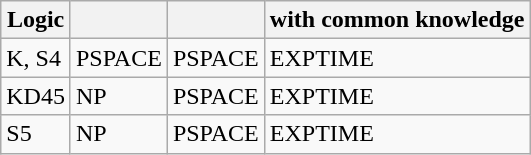<table class="wikitable">
<tr>
<th>Logic</th>
<th></th>
<th></th>
<th>with common knowledge</th>
</tr>
<tr>
<td>K, S4</td>
<td>PSPACE</td>
<td>PSPACE</td>
<td>EXPTIME</td>
</tr>
<tr>
<td>KD45</td>
<td>NP</td>
<td>PSPACE</td>
<td>EXPTIME</td>
</tr>
<tr>
<td>S5</td>
<td>NP</td>
<td>PSPACE</td>
<td>EXPTIME</td>
</tr>
</table>
